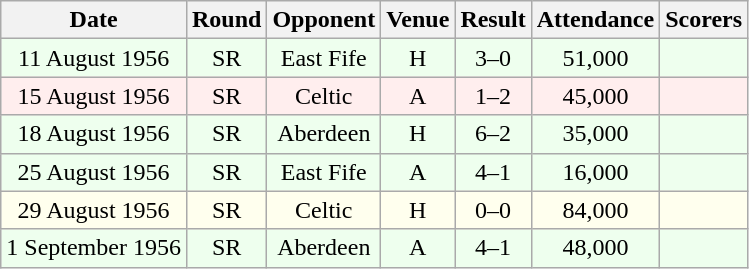<table class="wikitable sortable" style="font-size:100%; text-align:center">
<tr>
<th>Date</th>
<th>Round</th>
<th>Opponent</th>
<th>Venue</th>
<th>Result</th>
<th>Attendance</th>
<th>Scorers</th>
</tr>
<tr bgcolor = "#EEFFEE">
<td>11 August 1956</td>
<td>SR</td>
<td>East Fife</td>
<td>H</td>
<td>3–0</td>
<td>51,000</td>
<td></td>
</tr>
<tr bgcolor = "#FFEEEE">
<td>15 August 1956</td>
<td>SR</td>
<td>Celtic</td>
<td>A</td>
<td>1–2</td>
<td>45,000</td>
<td></td>
</tr>
<tr bgcolor = "#EEFFEE">
<td>18 August 1956</td>
<td>SR</td>
<td>Aberdeen</td>
<td>H</td>
<td>6–2</td>
<td>35,000</td>
<td></td>
</tr>
<tr bgcolor = "#EEFFEE">
<td>25 August 1956</td>
<td>SR</td>
<td>East Fife</td>
<td>A</td>
<td>4–1</td>
<td>16,000</td>
<td></td>
</tr>
<tr bgcolor = "#FFFFEE">
<td>29 August 1956</td>
<td>SR</td>
<td>Celtic</td>
<td>H</td>
<td>0–0</td>
<td>84,000</td>
<td></td>
</tr>
<tr bgcolor = "#EEFFEE">
<td>1 September 1956</td>
<td>SR</td>
<td>Aberdeen</td>
<td>A</td>
<td>4–1</td>
<td>48,000</td>
<td></td>
</tr>
</table>
